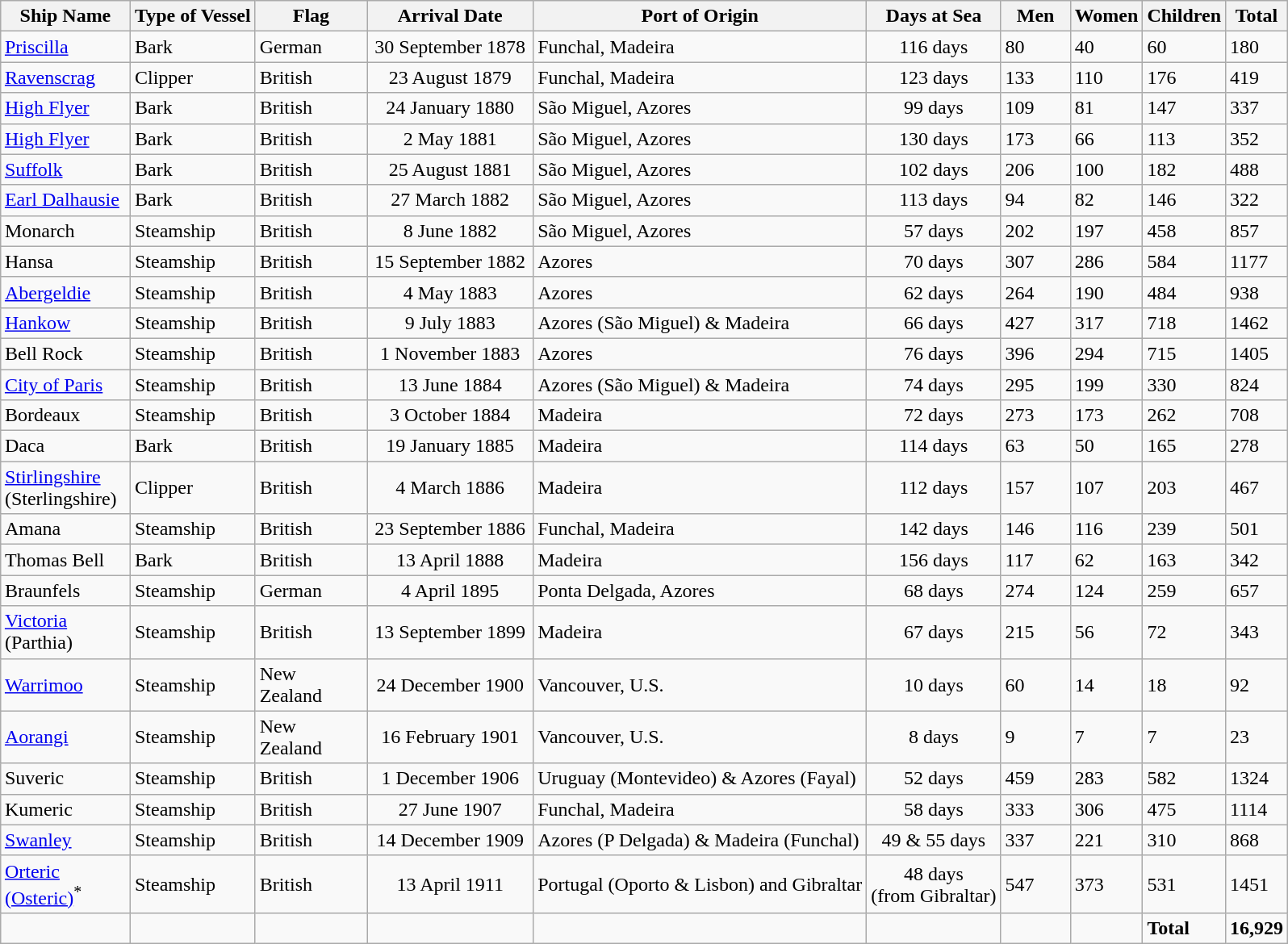<table class="wikitable" style="margin: 1em auto 1em auto;">
<tr>
<th scope="col" width="100px">Ship Name</th>
<th>Type of Vessel</th>
<th scope="col" width="85px">Flag</th>
<th scope="col" width="130px">Arrival Date</th>
<th>Port of Origin</th>
<th>Days at Sea</th>
<th scope="col" width="50px">Men</th>
<th>Women</th>
<th>Children</th>
<th>Total</th>
</tr>
<tr>
<td><a href='#'>Priscilla</a></td>
<td>Bark</td>
<td>German</td>
<td align="center">30 September 1878</td>
<td>Funchal, Madeira</td>
<td align="center">116 days</td>
<td>80</td>
<td>40</td>
<td>60</td>
<td>180</td>
</tr>
<tr>
<td><a href='#'>Ravenscrag</a></td>
<td>Clipper</td>
<td>British</td>
<td align="center">23 August 1879</td>
<td>Funchal, Madeira</td>
<td align="center">123 days</td>
<td>133</td>
<td>110</td>
<td>176</td>
<td>419</td>
</tr>
<tr>
<td><a href='#'>High Flyer</a></td>
<td>Bark</td>
<td>British</td>
<td align="center">24 January 1880</td>
<td>São Miguel, Azores</td>
<td align="center">99 days</td>
<td>109</td>
<td>81</td>
<td>147</td>
<td>337</td>
</tr>
<tr>
<td><a href='#'>High Flyer</a></td>
<td>Bark</td>
<td>British</td>
<td align="center">2 May 1881</td>
<td>São Miguel, Azores</td>
<td align="center">130 days</td>
<td>173</td>
<td>66</td>
<td>113</td>
<td>352</td>
</tr>
<tr>
<td><a href='#'>Suffolk</a></td>
<td>Bark</td>
<td>British</td>
<td align="center">25 August 1881</td>
<td>São Miguel, Azores</td>
<td align="center">102 days</td>
<td>206</td>
<td>100</td>
<td>182</td>
<td>488</td>
</tr>
<tr>
<td><a href='#'>Earl Dalhausie</a></td>
<td>Bark</td>
<td>British</td>
<td align="center">27 March 1882</td>
<td>São Miguel, Azores</td>
<td align="center">113 days</td>
<td>94</td>
<td>82</td>
<td>146</td>
<td>322</td>
</tr>
<tr>
<td>Monarch</td>
<td>Steamship</td>
<td>British</td>
<td align="center">8 June 1882</td>
<td>São Miguel, Azores</td>
<td align="center">57 days</td>
<td>202</td>
<td>197</td>
<td>458</td>
<td>857</td>
</tr>
<tr>
<td>Hansa</td>
<td>Steamship</td>
<td>British</td>
<td align="center">15 September 1882</td>
<td>Azores</td>
<td align="center">70 days</td>
<td>307</td>
<td>286</td>
<td>584</td>
<td>1177</td>
</tr>
<tr>
<td><a href='#'>Abergeldie</a></td>
<td>Steamship</td>
<td>British</td>
<td align="center">4 May 1883</td>
<td>Azores</td>
<td align="center">62 days</td>
<td>264</td>
<td>190</td>
<td>484</td>
<td>938</td>
</tr>
<tr>
<td><a href='#'>Hankow</a></td>
<td>Steamship</td>
<td>British</td>
<td align="center">9 July 1883</td>
<td>Azores (São Miguel) & Madeira</td>
<td align="center">66 days</td>
<td>427</td>
<td>317</td>
<td>718</td>
<td>1462</td>
</tr>
<tr>
<td>Bell Rock</td>
<td>Steamship</td>
<td>British</td>
<td align="center">1 November 1883</td>
<td>Azores</td>
<td align="center">76 days</td>
<td>396</td>
<td>294</td>
<td>715</td>
<td>1405</td>
</tr>
<tr>
<td><a href='#'>City of Paris</a></td>
<td>Steamship</td>
<td>British</td>
<td align="center">13 June 1884</td>
<td>Azores (São Miguel) & Madeira</td>
<td align="center">74 days</td>
<td>295</td>
<td>199</td>
<td>330</td>
<td>824</td>
</tr>
<tr>
<td>Bordeaux</td>
<td>Steamship</td>
<td>British</td>
<td align="center">3 October 1884</td>
<td>Madeira</td>
<td align="center">72 days</td>
<td>273</td>
<td>173</td>
<td>262</td>
<td>708</td>
</tr>
<tr>
<td>Daca</td>
<td>Bark</td>
<td>British</td>
<td align="center">19 January 1885</td>
<td>Madeira</td>
<td align="center">114 days</td>
<td>63</td>
<td>50</td>
<td>165</td>
<td>278</td>
</tr>
<tr>
<td><a href='#'>Stirlingshire</a><br>(Sterlingshire)</td>
<td>Clipper</td>
<td>British</td>
<td align="center">4 March 1886</td>
<td>Madeira</td>
<td align="center">112 days</td>
<td>157</td>
<td>107</td>
<td>203</td>
<td>467</td>
</tr>
<tr>
<td>Amana</td>
<td>Steamship</td>
<td>British</td>
<td align="center">23 September 1886</td>
<td>Funchal, Madeira</td>
<td align="center">142 days</td>
<td>146</td>
<td>116</td>
<td>239</td>
<td>501</td>
</tr>
<tr>
<td>Thomas Bell</td>
<td>Bark</td>
<td>British</td>
<td align="center">13 April 1888</td>
<td>Madeira</td>
<td align="center">156 days</td>
<td>117</td>
<td>62</td>
<td>163</td>
<td>342</td>
</tr>
<tr>
<td>Braunfels</td>
<td>Steamship</td>
<td>German</td>
<td align="center">4 April 1895</td>
<td>Ponta Delgada, Azores</td>
<td align="center">68 days</td>
<td>274</td>
<td>124</td>
<td>259</td>
<td>657</td>
</tr>
<tr>
<td><a href='#'>Victoria</a> (Parthia)</td>
<td>Steamship</td>
<td>British</td>
<td align="center">13 September 1899</td>
<td>Madeira</td>
<td align="center">67 days</td>
<td>215</td>
<td>56</td>
<td>72</td>
<td>343</td>
</tr>
<tr>
<td><a href='#'>Warrimoo</a></td>
<td>Steamship</td>
<td>New Zealand</td>
<td align="center">24 December 1900</td>
<td>Vancouver, U.S.</td>
<td align="center">10 days</td>
<td>60</td>
<td>14</td>
<td>18</td>
<td>92</td>
</tr>
<tr>
<td><a href='#'>Aorangi</a></td>
<td>Steamship</td>
<td>New Zealand</td>
<td align="center">16 February 1901</td>
<td>Vancouver, U.S.</td>
<td align="center">8 days</td>
<td>9</td>
<td>7</td>
<td>7</td>
<td>23</td>
</tr>
<tr>
<td>Suveric</td>
<td>Steamship</td>
<td>British</td>
<td align="center">1 December 1906</td>
<td>Uruguay (Montevideo) & Azores (Fayal)</td>
<td align="center">52 days</td>
<td>459</td>
<td>283</td>
<td>582</td>
<td>1324</td>
</tr>
<tr>
<td>Kumeric</td>
<td>Steamship</td>
<td>British</td>
<td align="center">27 June 1907</td>
<td>Funchal, Madeira</td>
<td align="center">58 days</td>
<td>333</td>
<td>306</td>
<td>475</td>
<td>1114</td>
</tr>
<tr>
<td><a href='#'>Swanley</a></td>
<td>Steamship</td>
<td>British</td>
<td align="center">14 December 1909</td>
<td>Azores (P Delgada) & Madeira (Funchal)</td>
<td align="center">49 & 55 days</td>
<td>337</td>
<td>221</td>
<td>310</td>
<td>868</td>
</tr>
<tr>
<td><a href='#'>Orteric (Osteric)</a><sup>*</sup></td>
<td>Steamship</td>
<td>British</td>
<td align="center">13 April 1911</td>
<td>Portugal (Oporto & Lisbon) and Gibraltar</td>
<td align="center">48 days<br>(from Gibraltar)</td>
<td>547</td>
<td>373</td>
<td>531</td>
<td>1451</td>
</tr>
<tr>
<td></td>
<td></td>
<td></td>
<td></td>
<td></td>
<td></td>
<td></td>
<td></td>
<td><strong>Total</strong></td>
<td><strong>16,929</strong></td>
</tr>
</table>
